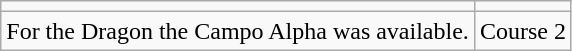<table class="wikitable" style="text-align:center;">
<tr>
<td></td>
<td></td>
</tr>
<tr>
<td>For the Dragon the Campo Alpha was available.</td>
<td>Course 2</td>
</tr>
</table>
